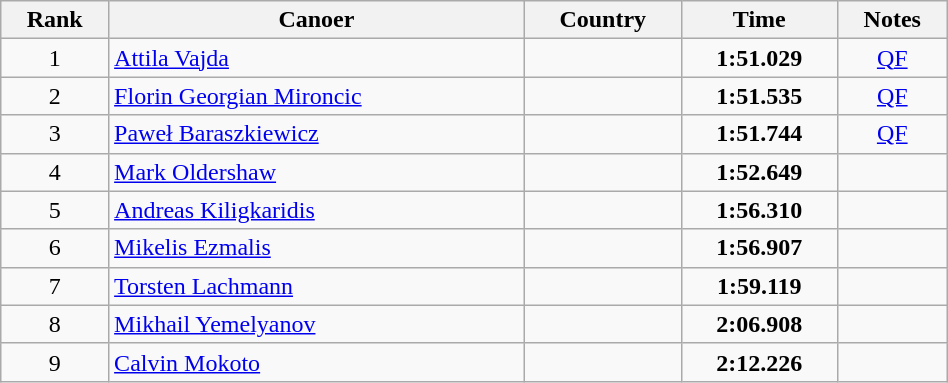<table class="wikitable sortable" width=50% style="text-align:center">
<tr>
<th>Rank</th>
<th>Canoer</th>
<th>Country</th>
<th>Time</th>
<th>Notes</th>
</tr>
<tr>
<td>1</td>
<td align=left><a href='#'>Attila Vajda</a></td>
<td align=left></td>
<td><strong>1:51.029</strong></td>
<td><a href='#'>QF</a></td>
</tr>
<tr>
<td>2</td>
<td align=left><a href='#'>Florin Georgian Mironcic</a></td>
<td align=left></td>
<td><strong>1:51.535</strong></td>
<td><a href='#'>QF</a></td>
</tr>
<tr>
<td>3</td>
<td align=left><a href='#'>Paweł Baraszkiewicz</a></td>
<td align=left></td>
<td><strong>1:51.744</strong></td>
<td><a href='#'>QF</a></td>
</tr>
<tr>
<td>4</td>
<td align=left><a href='#'>Mark Oldershaw</a></td>
<td align=left></td>
<td><strong>1:52.649</strong></td>
<td></td>
</tr>
<tr>
<td>5</td>
<td align=left><a href='#'>Andreas Kiligkaridis</a></td>
<td align=left></td>
<td><strong>1:56.310</strong></td>
<td></td>
</tr>
<tr>
<td>6</td>
<td align=left><a href='#'>Mikelis Ezmalis</a></td>
<td align=left></td>
<td><strong>1:56.907</strong></td>
<td></td>
</tr>
<tr>
<td>7</td>
<td align=left><a href='#'>Torsten Lachmann</a></td>
<td align=left></td>
<td><strong>1:59.119</strong></td>
<td></td>
</tr>
<tr>
<td>8</td>
<td align=left><a href='#'>Mikhail Yemelyanov</a></td>
<td align=left></td>
<td><strong>2:06.908</strong></td>
<td></td>
</tr>
<tr>
<td>9</td>
<td align=left><a href='#'>Calvin Mokoto</a></td>
<td align=left></td>
<td><strong>2:12.226</strong></td>
<td></td>
</tr>
</table>
